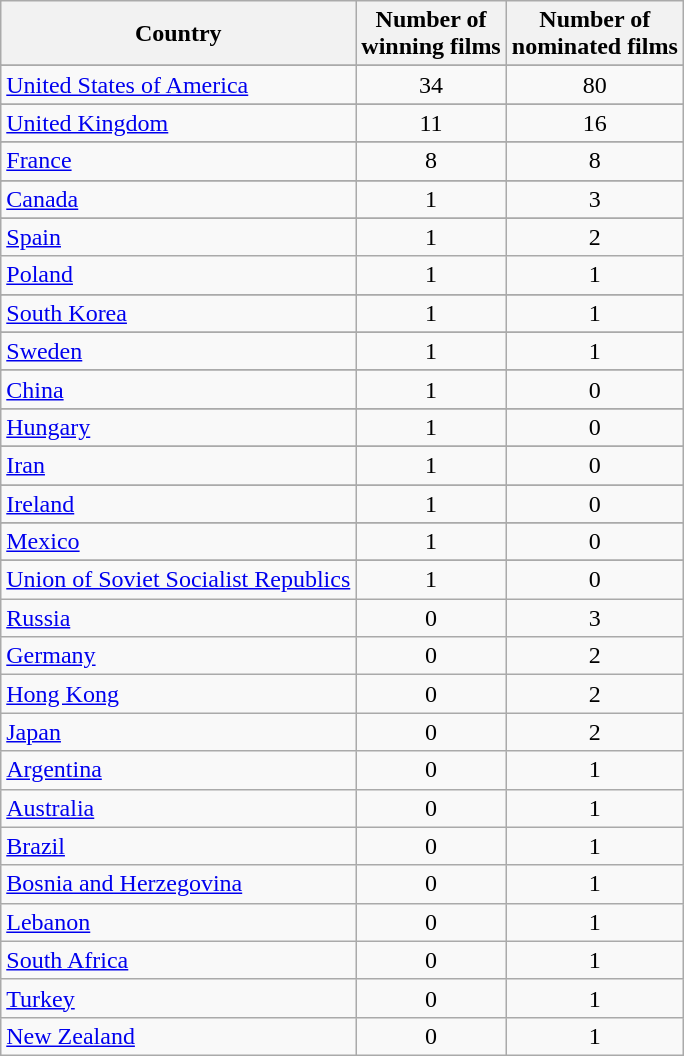<table class="wikitable sortable" style="text-align:center;">
<tr>
<th>Country</th>
<th>Number of<br>winning films</th>
<th>Number of<br>nominated films</th>
</tr>
<tr>
</tr>
<tr valign="top">
<td align="left"> <a href='#'>United States of America</a></td>
<td>34</td>
<td>80</td>
</tr>
<tr>
</tr>
<tr valign="top">
<td align="left"> <a href='#'>United Kingdom</a></td>
<td>11</td>
<td>16</td>
</tr>
<tr>
</tr>
<tr valign="top">
<td align="left"> <a href='#'>France</a></td>
<td>8</td>
<td>8</td>
</tr>
<tr>
</tr>
<tr valign="top">
<td align="left"> <a href='#'>Canada</a></td>
<td>1</td>
<td>3</td>
</tr>
<tr>
</tr>
<tr valign="top">
<td align="left"> <a href='#'>Spain</a></td>
<td>1</td>
<td>2</td>
</tr>
<tr valign="top">
<td align="left"> <a href='#'>Poland</a></td>
<td>1</td>
<td>1</td>
</tr>
<tr>
</tr>
<tr valign="top">
<td align="left"> <a href='#'>South Korea</a></td>
<td>1</td>
<td>1</td>
</tr>
<tr>
</tr>
<tr valign="top">
<td align="left"> <a href='#'>Sweden</a></td>
<td>1</td>
<td>1</td>
</tr>
<tr>
</tr>
<tr valign="top">
<td align="left"> <a href='#'>China</a></td>
<td>1</td>
<td>0</td>
</tr>
<tr>
</tr>
<tr valign="top">
<td align="left"> <a href='#'>Hungary</a></td>
<td>1</td>
<td>0</td>
</tr>
<tr>
</tr>
<tr valign="top">
<td align="left"> <a href='#'>Iran</a></td>
<td>1</td>
<td>0</td>
</tr>
<tr>
</tr>
<tr valign="top">
<td align="left"> <a href='#'>Ireland</a></td>
<td>1</td>
<td>0</td>
</tr>
<tr>
</tr>
<tr valign="top">
<td align="left"> <a href='#'>Mexico</a></td>
<td>1</td>
<td>0</td>
</tr>
<tr>
</tr>
<tr valign="top">
<td align="left"> <a href='#'>Union of Soviet Socialist Republics</a></td>
<td>1</td>
<td>0</td>
</tr>
<tr valign="top">
<td align="left"> <a href='#'>Russia</a></td>
<td>0</td>
<td>3</td>
</tr>
<tr valign="top">
<td align="left"> <a href='#'>Germany</a></td>
<td>0</td>
<td>2</td>
</tr>
<tr valign="top">
<td align="left"> <a href='#'>Hong Kong</a></td>
<td>0</td>
<td>2</td>
</tr>
<tr valign="top">
<td align="left"> <a href='#'>Japan</a></td>
<td>0</td>
<td>2</td>
</tr>
<tr valign="top">
<td align="left"> <a href='#'>Argentina</a></td>
<td>0</td>
<td>1</td>
</tr>
<tr valign="top">
<td align="left"> <a href='#'>Australia</a></td>
<td>0</td>
<td>1</td>
</tr>
<tr valign="top">
<td align="left"> <a href='#'>Brazil</a></td>
<td>0</td>
<td>1</td>
</tr>
<tr valign="top">
<td align="left"> <a href='#'>Bosnia and Herzegovina</a></td>
<td>0</td>
<td>1</td>
</tr>
<tr valign="top">
<td align="left"> <a href='#'>Lebanon</a></td>
<td>0</td>
<td>1</td>
</tr>
<tr valign="top">
<td align="left"> <a href='#'>South Africa</a></td>
<td>0</td>
<td>1</td>
</tr>
<tr valign="top">
<td align="left"> <a href='#'>Turkey</a></td>
<td>0</td>
<td>1</td>
</tr>
<tr valign="top">
<td align="left"> <a href='#'>New Zealand</a></td>
<td>0</td>
<td>1</td>
</tr>
</table>
